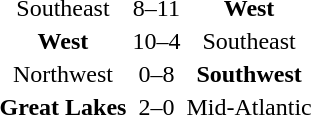<table>
<tr>
<td align=center>Southeast</td>
<td align=center>8–11</td>
<td align=center><strong>West</strong></td>
</tr>
<tr>
<td align=center><strong>West</strong></td>
<td align=center>10–4</td>
<td align=center>Southeast</td>
</tr>
<tr>
<td align=center>Northwest</td>
<td align=center>0–8</td>
<td align=center><strong>Southwest</strong></td>
</tr>
<tr>
<td align=center><strong>Great Lakes</strong></td>
<td align=center>2–0</td>
<td align=center>Mid-Atlantic</td>
</tr>
</table>
